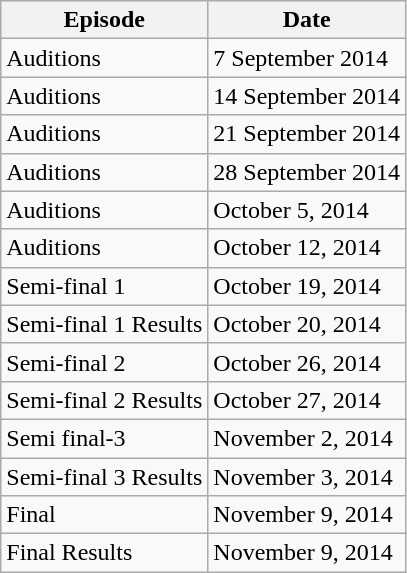<table class="wikitable">
<tr>
<th>Episode</th>
<th>Date</th>
</tr>
<tr>
<td>Auditions</td>
<td>7 September 2014</td>
</tr>
<tr>
<td>Auditions</td>
<td>14 September 2014</td>
</tr>
<tr>
<td>Auditions</td>
<td>21 September 2014</td>
</tr>
<tr>
<td>Auditions</td>
<td>28 September 2014</td>
</tr>
<tr>
<td>Auditions</td>
<td>October 5, 2014</td>
</tr>
<tr>
<td>Auditions</td>
<td>October 12, 2014</td>
</tr>
<tr>
<td>Semi-final 1</td>
<td>October 19, 2014</td>
</tr>
<tr>
<td>Semi-final 1 Results</td>
<td>October 20, 2014</td>
</tr>
<tr>
<td>Semi-final 2</td>
<td>October 26, 2014</td>
</tr>
<tr>
<td>Semi-final 2 Results</td>
<td>October 27, 2014</td>
</tr>
<tr>
<td>Semi final-3</td>
<td>November 2, 2014</td>
</tr>
<tr>
<td>Semi-final 3 Results</td>
<td>November 3, 2014</td>
</tr>
<tr>
<td>Final</td>
<td>November 9, 2014</td>
</tr>
<tr>
<td>Final Results</td>
<td>November 9, 2014</td>
</tr>
</table>
